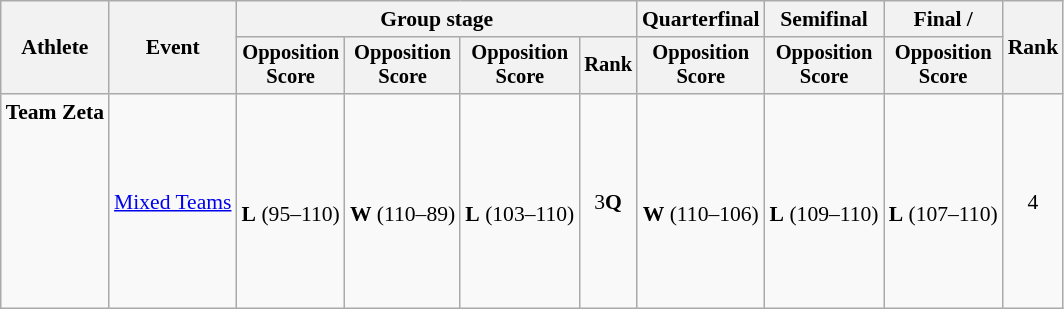<table class="wikitable" style="font-size:90%">
<tr>
<th rowspan=2>Athlete</th>
<th rowspan=2>Event</th>
<th colspan=4>Group stage</th>
<th>Quarterfinal</th>
<th>Semifinal</th>
<th>Final / </th>
<th rowspan=2>Rank</th>
</tr>
<tr style="font-size:95%">
<th>Opposition<br>Score</th>
<th>Opposition<br>Score</th>
<th>Opposition<br>Score</th>
<th>Rank</th>
<th>Opposition<br>Score</th>
<th>Opposition<br>Score</th>
<th>Opposition<br>Score</th>
</tr>
<tr align=center>
<td align=left><strong>Team Zeta</strong> <br><br><br><br><br><br><br><br></td>
<td align=left><a href='#'>Mixed Teams</a></td>
<td><br><strong>L</strong> (95–110)</td>
<td><br><strong>W</strong> (110–89)</td>
<td><br><strong>L</strong> (103–110)</td>
<td>3<strong>Q</strong></td>
<td><br><strong>W</strong> (110–106)</td>
<td><br><strong>L</strong> (109–110)</td>
<td><br><strong>L</strong> (107–110)</td>
<td>4</td>
</tr>
</table>
